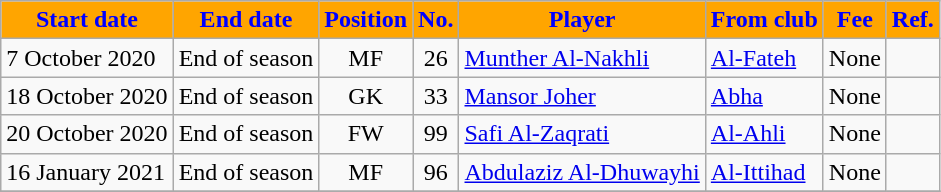<table class="wikitable sortable">
<tr>
<th style="background:orange; color:blue;"><strong>Start date</strong></th>
<th style="background:orange; color:blue;"><strong>End date</strong></th>
<th style="background:orange; color:blue;"><strong>Position</strong></th>
<th style="background:orange; color:blue;"><strong>No.</strong></th>
<th style="background:orange; color:blue;"><strong>Player</strong></th>
<th style="background:orange; color:blue;"><strong>From club</strong></th>
<th style="background:orange; color:blue;"><strong>Fee</strong></th>
<th style="background:orange; color:blue;"><strong>Ref.</strong></th>
</tr>
<tr>
<td>7 October 2020</td>
<td>End of season</td>
<td style="text-align:center;">MF</td>
<td style="text-align:center;">26</td>
<td style="text-align:left;"> <a href='#'>Munther Al-Nakhli</a></td>
<td style="text-align:left;"> <a href='#'>Al-Fateh</a></td>
<td>None</td>
<td></td>
</tr>
<tr>
<td>18 October 2020</td>
<td>End of season</td>
<td style="text-align:center;">GK</td>
<td style="text-align:center;">33</td>
<td style="text-align:left;"> <a href='#'>Mansor Joher</a></td>
<td style="text-align:left;"> <a href='#'>Abha</a></td>
<td>None</td>
<td></td>
</tr>
<tr>
<td>20 October 2020</td>
<td>End of season</td>
<td style="text-align:center;">FW</td>
<td style="text-align:center;">99</td>
<td style="text-align:left;"> <a href='#'>Safi Al-Zaqrati</a></td>
<td style="text-align:left;"> <a href='#'>Al-Ahli</a></td>
<td>None</td>
<td></td>
</tr>
<tr>
<td>16 January 2021</td>
<td>End of season</td>
<td style="text-align:center;">MF</td>
<td style="text-align:center;">96</td>
<td style="text-align:left;"> <a href='#'>Abdulaziz Al-Dhuwayhi</a></td>
<td style="text-align:left;"> <a href='#'>Al-Ittihad</a></td>
<td>None</td>
<td></td>
</tr>
<tr>
</tr>
</table>
